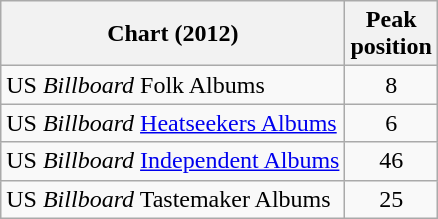<table class="wikitable">
<tr>
<th>Chart (2012)</th>
<th>Peak<br>position</th>
</tr>
<tr>
<td>US <em>Billboard</em> Folk Albums</td>
<td style="text-align:center;">8</td>
</tr>
<tr>
<td>US <em>Billboard</em> <a href='#'>Heatseekers Albums</a></td>
<td style="text-align:center;">6</td>
</tr>
<tr>
<td>US <em>Billboard</em> <a href='#'>Independent Albums</a></td>
<td style="text-align:center;">46</td>
</tr>
<tr>
<td>US <em>Billboard</em> Tastemaker Albums</td>
<td style="text-align:center;">25</td>
</tr>
</table>
